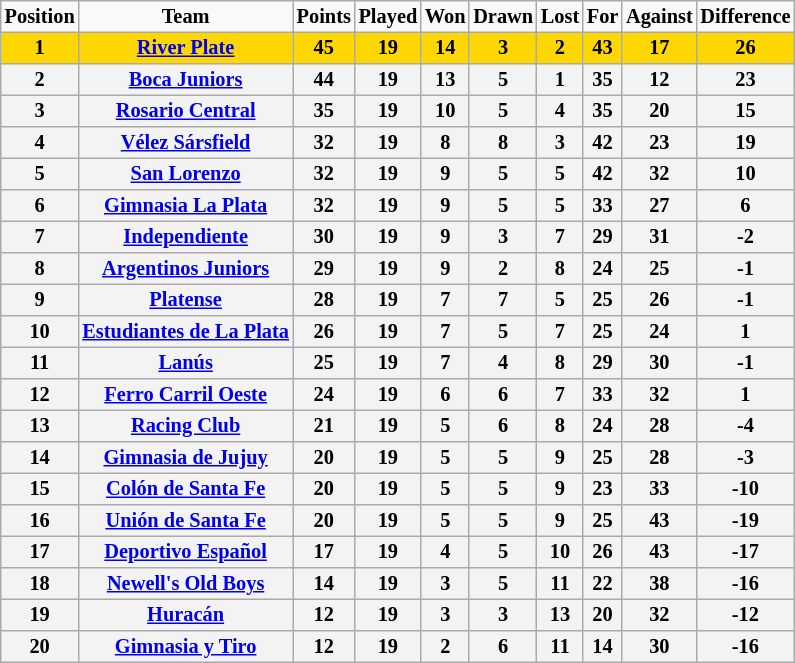<table border="2" cellpadding="2" cellspacing="0" style="margin: 0; background: #f9f9f9; border: 1px #aaa solid; border-collapse: collapse; font-size: 85%;">
<tr>
<th>Position</th>
<th>Team</th>
<th>Points</th>
<th>Played</th>
<th>Won</th>
<th>Drawn</th>
<th>Lost</th>
<th>For</th>
<th>Against</th>
<th>Difference</th>
</tr>
<tr>
<th bgcolor="gold">1</th>
<th bgcolor="gold"><a href='#'>River Plate</a></th>
<th bgcolor="gold">45</th>
<th bgcolor="gold">19</th>
<th bgcolor="gold">14</th>
<th bgcolor="gold">3</th>
<th bgcolor="gold">2</th>
<th bgcolor="gold">43</th>
<th bgcolor="gold">17</th>
<th bgcolor="gold">26</th>
</tr>
<tr>
<th bgcolor="F3F3F3">2</th>
<th bgcolor="F3F3F3"><a href='#'>Boca Juniors</a></th>
<th bgcolor="F3F3F3">44</th>
<th bgcolor="F3F3F3">19</th>
<th bgcolor="F3F3F3">13</th>
<th bgcolor="F3F3F3">5</th>
<th bgcolor="F3F3F3">1</th>
<th bgcolor="F3F3F3">35</th>
<th bgcolor="F3F3F3">12</th>
<th bgcolor="F3F3F3">23</th>
</tr>
<tr>
<th bgcolor="F3F3F3">3</th>
<th bgcolor="F3F3F3"><a href='#'>Rosario Central</a></th>
<th bgcolor="F3F3F3">35</th>
<th bgcolor="F3F3F3">19</th>
<th bgcolor="F3F3F3">10</th>
<th bgcolor="F3F3F3">5</th>
<th bgcolor="F3F3F3">4</th>
<th bgcolor="F3F3F3">35</th>
<th bgcolor="F3F3F3">20</th>
<th bgcolor="F3F3F3">15</th>
</tr>
<tr>
<th bgcolor="F3F3F3">4</th>
<th bgcolor="F3F3F3"><a href='#'>Vélez Sársfield</a></th>
<th bgcolor="F3F3F3">32</th>
<th bgcolor="F3F3F3">19</th>
<th bgcolor="F3F3F3">8</th>
<th bgcolor="F3F3F3">8</th>
<th bgcolor="F3F3F3">3</th>
<th bgcolor="F3F3F3">42</th>
<th bgcolor="F3F3F3">23</th>
<th bgcolor="F3F3F3">19</th>
</tr>
<tr>
<th bgcolor="F3F3F3">5</th>
<th bgcolor="F3F3F3"><a href='#'>San Lorenzo</a></th>
<th bgcolor="F3F3F3">32</th>
<th bgcolor="F3F3F3">19</th>
<th bgcolor="F3F3F3">9</th>
<th bgcolor="F3F3F3">5</th>
<th bgcolor="F3F3F3">5</th>
<th bgcolor="F3F3F3">42</th>
<th bgcolor="F3F3F3">32</th>
<th bgcolor="F3F3F3">10</th>
</tr>
<tr>
<th bgcolor="F3F3F3">6</th>
<th bgcolor="F3F3F3"><a href='#'>Gimnasia La Plata</a></th>
<th bgcolor="F3F3F3">32</th>
<th bgcolor="F3F3F3">19</th>
<th bgcolor="F3F3F3">9</th>
<th bgcolor="F3F3F3">5</th>
<th bgcolor="F3F3F3">5</th>
<th bgcolor="F3F3F3">33</th>
<th bgcolor="F3F3F3">27</th>
<th bgcolor="F3F3F3">6</th>
</tr>
<tr>
<th bgcolor="F3F3F3">7</th>
<th bgcolor="F3F3F3"><a href='#'>Independiente</a></th>
<th bgcolor="F3F3F3">30</th>
<th bgcolor="F3F3F3">19</th>
<th bgcolor="F3F3F3">9</th>
<th bgcolor="F3F3F3">3</th>
<th bgcolor="F3F3F3">7</th>
<th bgcolor="F3F3F3">29</th>
<th bgcolor="F3F3F3">31</th>
<th bgcolor="F3F3F3">-2</th>
</tr>
<tr>
<th bgcolor="F3F3F3">8</th>
<th bgcolor="F3F3F3"><a href='#'>Argentinos Juniors</a></th>
<th bgcolor="F3F3F3">29</th>
<th bgcolor="F3F3F3">19</th>
<th bgcolor="F3F3F3">9</th>
<th bgcolor="F3F3F3">2</th>
<th bgcolor="F3F3F3">8</th>
<th bgcolor="F3F3F3">24</th>
<th bgcolor="F3F3F3">25</th>
<th bgcolor="F3F3F3">-1</th>
</tr>
<tr>
<th bgcolor="F3F3F3">9</th>
<th bgcolor="F3F3F3"><a href='#'>Platense</a></th>
<th bgcolor="F3F3F3">28</th>
<th bgcolor="F3F3F3">19</th>
<th bgcolor="F3F3F3">7</th>
<th bgcolor="F3F3F3">7</th>
<th bgcolor="F3F3F3">5</th>
<th bgcolor="F3F3F3">25</th>
<th bgcolor="F3F3F3">26</th>
<th bgcolor="F3F3F3">-1</th>
</tr>
<tr>
<th bgcolor="F3F3F3">10</th>
<th bgcolor="F3F3F3"><a href='#'>Estudiantes de La Plata</a></th>
<th bgcolor="F3F3F3">26</th>
<th bgcolor="F3F3F3">19</th>
<th bgcolor="F3F3F3">7</th>
<th bgcolor="F3F3F3">5</th>
<th bgcolor="F3F3F3">7</th>
<th bgcolor="F3F3F3">25</th>
<th bgcolor="F3F3F3">24</th>
<th bgcolor="F3F3F3">1</th>
</tr>
<tr>
<th bgcolor="F3F3F3">11</th>
<th bgcolor="F3F3F3"><a href='#'>Lanús</a></th>
<th bgcolor="F3F3F3">25</th>
<th bgcolor="F3F3F3">19</th>
<th bgcolor="F3F3F3">7</th>
<th bgcolor="F3F3F3">4</th>
<th bgcolor="F3F3F3">8</th>
<th bgcolor="F3F3F3">29</th>
<th bgcolor="F3F3F3">30</th>
<th bgcolor="F3F3F3">-1</th>
</tr>
<tr>
<th bgcolor="F3F3F3">12</th>
<th bgcolor="F3F3F3"><a href='#'>Ferro Carril Oeste</a></th>
<th bgcolor="F3F3F3">24</th>
<th bgcolor="F3F3F3">19</th>
<th bgcolor="F3F3F3">6</th>
<th bgcolor="F3F3F3">6</th>
<th bgcolor="F3F3F3">7</th>
<th bgcolor="F3F3F3">33</th>
<th bgcolor="F3F3F3">32</th>
<th bgcolor="F3F3F3">1</th>
</tr>
<tr>
<th bgcolor="F3F3F3">13</th>
<th bgcolor="F3F3F3"><a href='#'>Racing Club</a></th>
<th bgcolor="F3F3F3">21</th>
<th bgcolor="F3F3F3">19</th>
<th bgcolor="F3F3F3">5</th>
<th bgcolor="F3F3F3">6</th>
<th bgcolor="F3F3F3">8</th>
<th bgcolor="F3F3F3">24</th>
<th bgcolor="F3F3F3">28</th>
<th bgcolor="F3F3F3">-4</th>
</tr>
<tr>
<th bgcolor="F3F3F3">14</th>
<th bgcolor="F3F3F3"><a href='#'>Gimnasia de Jujuy</a></th>
<th bgcolor="F3F3F3">20</th>
<th bgcolor="F3F3F3">19</th>
<th bgcolor="F3F3F3">5</th>
<th bgcolor="F3F3F3">5</th>
<th bgcolor="F3F3F3">9</th>
<th bgcolor="F3F3F3">25</th>
<th bgcolor="F3F3F3">28</th>
<th bgcolor="F3F3F3">-3</th>
</tr>
<tr>
<th bgcolor="F3F3F3">15</th>
<th bgcolor="F3F3F3"><a href='#'>Colón de Santa Fe</a></th>
<th bgcolor="F3F3F3">20</th>
<th bgcolor="F3F3F3">19</th>
<th bgcolor="F3F3F3">5</th>
<th bgcolor="F3F3F3">5</th>
<th bgcolor="F3F3F3">9</th>
<th bgcolor="F3F3F3">23</th>
<th bgcolor="F3F3F3">33</th>
<th bgcolor="F3F3F3">-10</th>
</tr>
<tr>
<th bgcolor="F3F3F3">16</th>
<th bgcolor="F3F3F3"><a href='#'>Unión de Santa Fe</a></th>
<th bgcolor="F3F3F3">20</th>
<th bgcolor="F3F3F3">19</th>
<th bgcolor="F3F3F3">5</th>
<th bgcolor="F3F3F3">5</th>
<th bgcolor="F3F3F3">9</th>
<th bgcolor="F3F3F3">25</th>
<th bgcolor="F3F3F3">43</th>
<th bgcolor="F3F3F3">-19</th>
</tr>
<tr>
<th bgcolor="F3F3F3">17</th>
<th bgcolor="F3F3F3"><a href='#'>Deportivo Español</a></th>
<th bgcolor="F3F3F3">17</th>
<th bgcolor="F3F3F3">19</th>
<th bgcolor="F3F3F3">4</th>
<th bgcolor="F3F3F3">5</th>
<th bgcolor="F3F3F3">10</th>
<th bgcolor="F3F3F3">26</th>
<th bgcolor="F3F3F3">43</th>
<th bgcolor="F3F3F3">-17</th>
</tr>
<tr>
<th bgcolor="F3F3F3">18</th>
<th bgcolor="F3F3F3"><a href='#'>Newell's Old Boys</a></th>
<th bgcolor="F3F3F3">14</th>
<th bgcolor="F3F3F3">19</th>
<th bgcolor="F3F3F3">3</th>
<th bgcolor="F3F3F3">5</th>
<th bgcolor="F3F3F3">11</th>
<th bgcolor="F3F3F3">22</th>
<th bgcolor="F3F3F3">38</th>
<th bgcolor="F3F3F3">-16</th>
</tr>
<tr>
<th bgcolor="F3F3F3">19</th>
<th bgcolor="F3F3F3"><a href='#'>Huracán</a></th>
<th bgcolor="F3F3F3">12</th>
<th bgcolor="F3F3F3">19</th>
<th bgcolor="F3F3F3">3</th>
<th bgcolor="F3F3F3">3</th>
<th bgcolor="F3F3F3">13</th>
<th bgcolor="F3F3F3">20</th>
<th bgcolor="F3F3F3">32</th>
<th bgcolor="F3F3F3">-12</th>
</tr>
<tr>
<th bgcolor="F3F3F3">20</th>
<th bgcolor="F3F3F3"><a href='#'>Gimnasia y Tiro</a></th>
<th bgcolor="F3F3F3">12</th>
<th bgcolor="F3F3F3">19</th>
<th bgcolor="F3F3F3">2</th>
<th bgcolor="F3F3F3">6</th>
<th bgcolor="F3F3F3">11</th>
<th bgcolor="F3F3F3">14</th>
<th bgcolor="F3F3F3">30</th>
<th bgcolor="F3F3F3">-16</th>
</tr>
</table>
